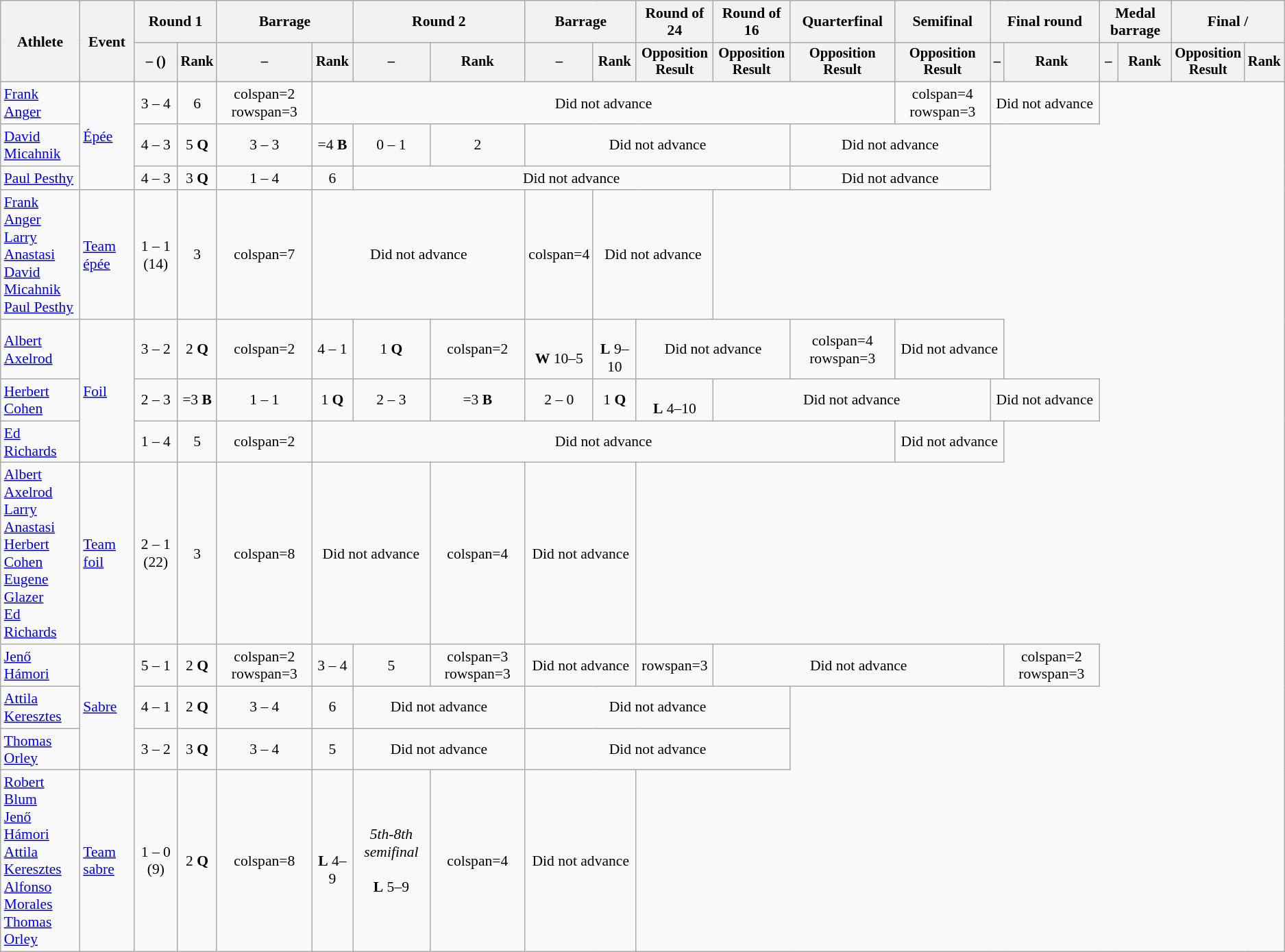<table class=wikitable style=font-size:90%;text-align:center>
<tr>
<th rowspan=2>Athlete</th>
<th rowspan=2>Event</th>
<th colspan=2>Round 1</th>
<th colspan=2>Barrage</th>
<th colspan=2>Round 2</th>
<th colspan=2>Barrage</th>
<th>Round of 24</th>
<th>Round of 16</th>
<th>Quarterfinal</th>
<th>Semifinal</th>
<th colspan=2>Final round</th>
<th colspan=2>Medal barrage</th>
<th colspan=2>Final / </th>
</tr>
<tr style=font-size:95%>
<th> –  ()</th>
<th>Rank</th>
<th> – </th>
<th>Rank</th>
<th> – </th>
<th>Rank</th>
<th> – </th>
<th>Rank</th>
<th>Opposition<br>Result</th>
<th>Opposition<br>Result</th>
<th>Opposition<br>Result</th>
<th>Opposition<br>Result</th>
<th> – </th>
<th>Rank</th>
<th> – </th>
<th>Rank</th>
<th>Opposition<br>Result</th>
<th>Rank</th>
</tr>
<tr>
<td align=left><a href='#'>Frank Anger</a></td>
<td align=left rowspan=3><a href='#'>Épée</a></td>
<td>3 – 4</td>
<td>6</td>
<td>colspan=2 rowspan=3 </td>
<td colspan=8>Did not advance</td>
<td>colspan=4 rowspan=3 </td>
<td colspan=2>Did not advance</td>
</tr>
<tr>
<td align=left><a href='#'>David Micahnik</a></td>
<td>4 – 3</td>
<td>5 <strong>Q</strong></td>
<td>3 – 3</td>
<td>=4 <strong>B</strong></td>
<td>0 – 1</td>
<td>2</td>
<td colspan=4>Did not advance</td>
<td colspan=2>Did not advance</td>
</tr>
<tr>
<td align=left><a href='#'>Paul Pesthy</a></td>
<td>4 – 3</td>
<td>3 <strong>Q</strong></td>
<td>1 – 4</td>
<td>6</td>
<td colspan=6>Did not advance</td>
<td colspan=2>Did not advance</td>
</tr>
<tr>
<td align=left><a href='#'>Frank Anger</a><br><a href='#'>Larry Anastasi</a><br><a href='#'>David Micahnik</a><br><a href='#'>Paul Pesthy</a></td>
<td align=left><a href='#'>Team épée</a></td>
<td>1 – 1 (14)</td>
<td>3</td>
<td>colspan=7 </td>
<td colspan=3>Did not advance</td>
<td>colspan=4 </td>
<td colspan=2>Did not advance</td>
</tr>
<tr>
<td align=left><a href='#'>Albert Axelrod</a></td>
<td align=left rowspan=3><a href='#'>Foil</a></td>
<td>3 – 2</td>
<td>2 <strong>Q</strong></td>
<td>colspan=2 </td>
<td>4 – 1</td>
<td>1 <strong>Q</strong></td>
<td>colspan=2 </td>
<td><br><strong>W</strong> 10–5</td>
<td><br><strong>L</strong> 9–10</td>
<td colspan=2>Did not advance</td>
<td>colspan=4 rowspan=3 </td>
<td colspan=2>Did not advance</td>
</tr>
<tr>
<td align=left><a href='#'>Herbert Cohen</a></td>
<td>2 – 3</td>
<td>=3 <strong>B</strong></td>
<td>1 – 1</td>
<td>1 <strong>Q</strong></td>
<td>2 – 3</td>
<td>=3 <strong>B</strong></td>
<td>2 – 0</td>
<td>1 <strong>Q</strong></td>
<td><br><strong>L</strong> 4–10</td>
<td colspan=3>Did not advance</td>
<td colspan=2>Did not advance</td>
</tr>
<tr>
<td align=left><a href='#'>Ed Richards</a></td>
<td>1 – 4</td>
<td>5</td>
<td>colspan=2 </td>
<td colspan=8>Did not advance</td>
<td colspan=2>Did not advance</td>
</tr>
<tr>
<td align=left><a href='#'>Albert Axelrod</a><br><a href='#'>Larry Anastasi</a><br><a href='#'>Herbert Cohen</a><br><a href='#'>Eugene Glazer</a><br><a href='#'>Ed Richards</a></td>
<td align=left><a href='#'>Team foil</a></td>
<td>2 – 1 (22)</td>
<td>3</td>
<td>colspan=8 </td>
<td colspan=2>Did not advance</td>
<td>colspan=4 </td>
<td colspan=2>Did not advance</td>
</tr>
<tr>
<td align=left><a href='#'>Jenő Hámori</a></td>
<td align=left rowspan=3><a href='#'>Sabre</a></td>
<td>5 – 1</td>
<td>2 <strong>Q</strong></td>
<td>colspan=2 rowspan=3 </td>
<td>3 – 4</td>
<td>5</td>
<td>colspan=3 rowspan=3 </td>
<td colspan=2>Did not advance</td>
<td>rowspan=3 </td>
<td colspan=4>Did not advance</td>
<td>colspan=2 rowspan=3 </td>
</tr>
<tr>
<td align=left><a href='#'>Attila Keresztes</a></td>
<td>4 – 1</td>
<td>2 <strong>Q</strong></td>
<td>3 – 4</td>
<td>6</td>
<td colspan=2>Did not advance</td>
<td colspan=4>Did not advance</td>
</tr>
<tr>
<td align=left><a href='#'>Thomas Orley</a></td>
<td>3 – 2</td>
<td>3 <strong>Q</strong></td>
<td>3 – 4</td>
<td>5</td>
<td colspan=2>Did not advance</td>
<td colspan=4>Did not advance</td>
</tr>
<tr>
<td align=left><a href='#'>Robert Blum</a><br><a href='#'>Jenő Hámori</a><br><a href='#'>Attila Keresztes</a><br><a href='#'>Alfonso Morales</a><br><a href='#'>Thomas Orley</a></td>
<td align=left><a href='#'>Team sabre</a></td>
<td>1 – 0 (9)</td>
<td>2 <strong>Q</strong></td>
<td>colspan=8 </td>
<td><br><strong>L</strong> 4–9</td>
<td><em>5th-8th semifinal</em><br><br><strong>L</strong> 5–9</td>
<td>colspan=4 </td>
<td colspan=2>Did not advance</td>
</tr>
</table>
